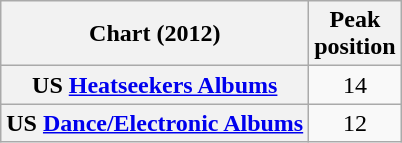<table class="wikitable sortable plainrowheaders">
<tr>
<th scope="col">Chart (2012)</th>
<th scope="col">Peak<br>position</th>
</tr>
<tr>
<th scope="row">US <a href='#'>Heatseekers Albums</a></th>
<td align="center">14</td>
</tr>
<tr>
<th scope="row">US <a href='#'>Dance/Electronic Albums</a></th>
<td align="center">12</td>
</tr>
</table>
